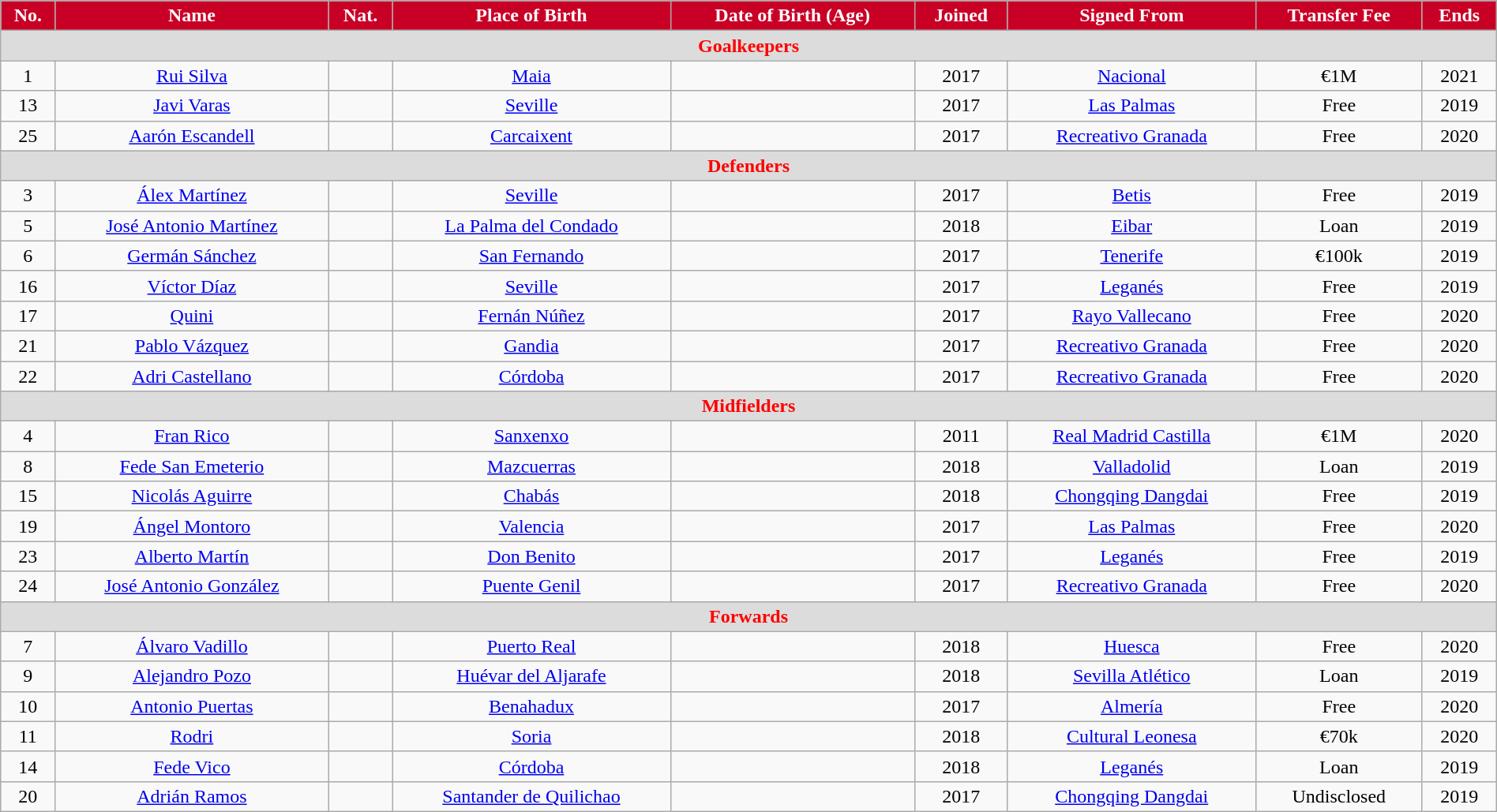<table class="wikitable" style="text-align:center; width:100%">
<tr>
<th style="background:#c90026; color:white; text-align:center;">No.</th>
<th style="background:#c90026; color:white; text-align:center;">Name</th>
<th style="background:#c90026; color:white; text-align:center;">Nat.</th>
<th style="background:#c90026; color:white; text-align:center;">Place of Birth</th>
<th style="background:#c90026; color:white; text-align:center;">Date of Birth (Age)</th>
<th style="background:#c90026; color:white; text-align:center;">Joined</th>
<th style="background:#c90026; color:white; text-align:center;">Signed From</th>
<th style="background:#c90026; color:white; text-align:center;">Transfer Fee</th>
<th style="background:#c90026; color:white; text-align:center;">Ends</th>
</tr>
<tr>
<th colspan="9" style="background:#dcdcdc; color:red; text-align:center;">Goalkeepers</th>
</tr>
<tr>
<td>1</td>
<td><a href='#'>Rui Silva</a></td>
<td></td>
<td> <a href='#'>Maia</a></td>
<td></td>
<td>2017</td>
<td> <a href='#'>Nacional</a></td>
<td>€1M</td>
<td>2021</td>
</tr>
<tr>
<td>13</td>
<td><a href='#'>Javi Varas</a></td>
<td></td>
<td> <a href='#'>Seville</a></td>
<td></td>
<td>2017</td>
<td><a href='#'>Las Palmas</a></td>
<td>Free</td>
<td>2019</td>
</tr>
<tr>
<td>25</td>
<td><a href='#'>Aarón Escandell</a></td>
<td></td>
<td> <a href='#'>Carcaixent</a></td>
<td></td>
<td>2017</td>
<td><a href='#'>Recreativo Granada</a></td>
<td>Free</td>
<td>2020</td>
</tr>
<tr>
<th colspan="9" style="background:#dcdcdc; color:red; text-align:center;">Defenders</th>
</tr>
<tr>
<td>3</td>
<td><a href='#'>Álex Martínez</a></td>
<td></td>
<td> <a href='#'>Seville</a></td>
<td></td>
<td>2017</td>
<td><a href='#'>Betis</a></td>
<td>Free</td>
<td>2019</td>
</tr>
<tr>
<td>5</td>
<td><a href='#'>José Antonio Martínez</a></td>
<td></td>
<td> <a href='#'>La Palma del Condado</a></td>
<td></td>
<td>2018</td>
<td><a href='#'>Eibar</a></td>
<td>Loan</td>
<td>2019</td>
</tr>
<tr>
<td>6</td>
<td><a href='#'>Germán Sánchez</a></td>
<td></td>
<td> <a href='#'>San Fernando</a></td>
<td></td>
<td>2017</td>
<td><a href='#'>Tenerife</a></td>
<td>€100k</td>
<td>2019</td>
</tr>
<tr>
<td>16</td>
<td><a href='#'>Víctor Díaz</a></td>
<td></td>
<td> <a href='#'>Seville</a></td>
<td></td>
<td>2017</td>
<td><a href='#'>Leganés</a></td>
<td>Free</td>
<td>2019</td>
</tr>
<tr>
<td>17</td>
<td><a href='#'>Quini</a></td>
<td></td>
<td> <a href='#'>Fernán Núñez</a></td>
<td></td>
<td>2017</td>
<td><a href='#'>Rayo Vallecano</a></td>
<td>Free</td>
<td>2020</td>
</tr>
<tr>
<td>21</td>
<td><a href='#'>Pablo Vázquez</a></td>
<td></td>
<td> <a href='#'>Gandia</a></td>
<td></td>
<td>2017</td>
<td><a href='#'>Recreativo Granada</a></td>
<td>Free</td>
<td>2020</td>
</tr>
<tr>
<td>22</td>
<td><a href='#'>Adri Castellano</a></td>
<td></td>
<td> <a href='#'>Córdoba</a></td>
<td></td>
<td>2017</td>
<td><a href='#'>Recreativo Granada</a></td>
<td>Free</td>
<td>2020</td>
</tr>
<tr>
<th colspan="9" style="background:#dcdcdc; color:red; text-align:center;">Midfielders</th>
</tr>
<tr>
<td>4</td>
<td><a href='#'>Fran Rico</a></td>
<td></td>
<td> <a href='#'>Sanxenxo</a></td>
<td></td>
<td>2011</td>
<td><a href='#'>Real Madrid Castilla</a></td>
<td>€1M</td>
<td>2020</td>
</tr>
<tr>
<td>8</td>
<td><a href='#'>Fede San Emeterio</a></td>
<td></td>
<td> <a href='#'>Mazcuerras</a></td>
<td></td>
<td>2018</td>
<td><a href='#'>Valladolid</a></td>
<td>Loan</td>
<td>2019</td>
</tr>
<tr>
<td>15</td>
<td><a href='#'>Nicolás Aguirre</a></td>
<td></td>
<td> <a href='#'>Chabás</a></td>
<td></td>
<td>2018</td>
<td> <a href='#'>Chongqing Dangdai</a></td>
<td>Free</td>
<td>2019</td>
</tr>
<tr>
<td>19</td>
<td><a href='#'>Ángel Montoro</a></td>
<td></td>
<td> <a href='#'>Valencia</a></td>
<td></td>
<td>2017</td>
<td><a href='#'>Las Palmas</a></td>
<td>Free</td>
<td>2020</td>
</tr>
<tr>
<td>23</td>
<td><a href='#'>Alberto Martín</a></td>
<td></td>
<td> <a href='#'>Don Benito</a></td>
<td></td>
<td>2017</td>
<td><a href='#'>Leganés</a></td>
<td>Free</td>
<td>2019</td>
</tr>
<tr>
<td>24</td>
<td><a href='#'>José Antonio González</a></td>
<td></td>
<td> <a href='#'>Puente Genil</a></td>
<td></td>
<td>2017</td>
<td><a href='#'>Recreativo Granada</a></td>
<td>Free</td>
<td>2020</td>
</tr>
<tr>
<th colspan="9" style="background:#dcdcdc; color:red; text-align=center;">Forwards</th>
</tr>
<tr>
<td>7</td>
<td><a href='#'>Álvaro Vadillo</a></td>
<td></td>
<td> <a href='#'>Puerto Real</a></td>
<td></td>
<td>2018</td>
<td><a href='#'>Huesca</a></td>
<td>Free</td>
<td>2020</td>
</tr>
<tr>
<td>9</td>
<td><a href='#'>Alejandro Pozo</a></td>
<td></td>
<td> <a href='#'>Huévar del Aljarafe</a></td>
<td></td>
<td>2018</td>
<td><a href='#'>Sevilla Atlético</a></td>
<td>Loan</td>
<td>2019</td>
</tr>
<tr>
<td>10</td>
<td><a href='#'>Antonio Puertas</a></td>
<td></td>
<td> <a href='#'>Benahadux</a></td>
<td></td>
<td>2017</td>
<td><a href='#'>Almería</a></td>
<td>Free</td>
<td>2020</td>
</tr>
<tr>
<td>11</td>
<td><a href='#'>Rodri</a></td>
<td></td>
<td> <a href='#'>Soria</a></td>
<td></td>
<td>2018</td>
<td><a href='#'>Cultural Leonesa</a></td>
<td>€70k</td>
<td>2020</td>
</tr>
<tr>
<td>14</td>
<td><a href='#'>Fede Vico</a></td>
<td></td>
<td> <a href='#'>Córdoba</a></td>
<td></td>
<td>2018</td>
<td><a href='#'>Leganés</a></td>
<td>Loan</td>
<td>2019</td>
</tr>
<tr>
<td>20</td>
<td><a href='#'>Adrián Ramos</a></td>
<td></td>
<td> <a href='#'>Santander de Quilichao</a></td>
<td></td>
<td>2017</td>
<td> <a href='#'>Chongqing Dangdai</a></td>
<td>Undisclosed</td>
<td>2019</td>
</tr>
</table>
